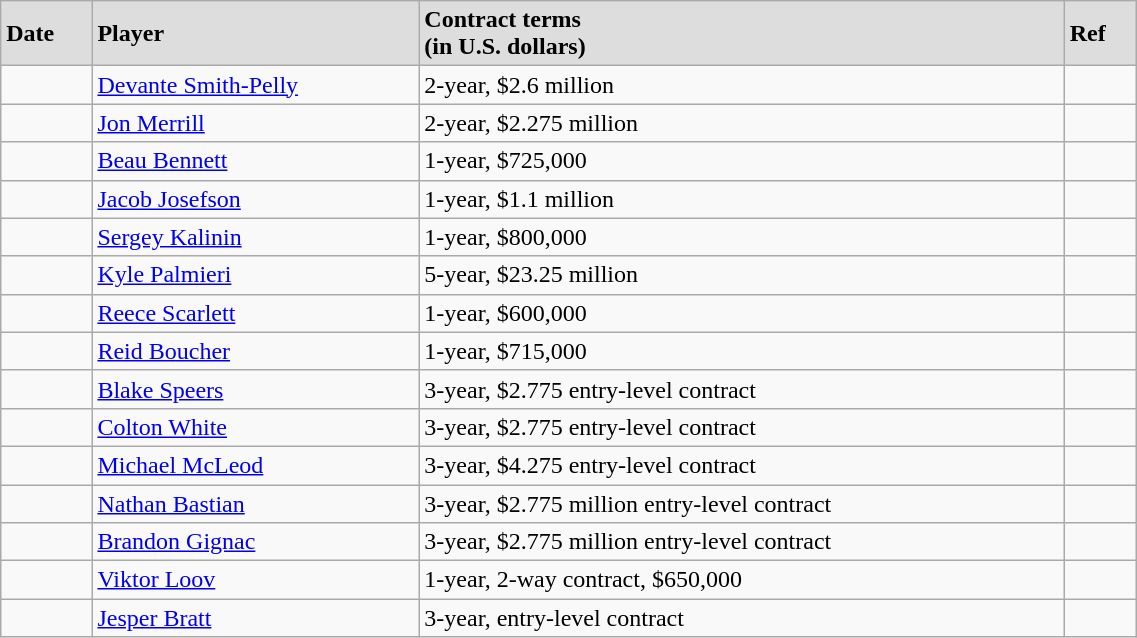<table class="wikitable" style="width:60%;">
<tr style="background:#ddd;">
<td><strong>Date</strong></td>
<td><strong>Player</strong></td>
<td><strong>Contract terms</strong><br><strong>(in U.S. dollars)</strong></td>
<td><strong>Ref</strong></td>
</tr>
<tr>
<td></td>
<td><a href='#'>Devante Smith-Pelly</a></td>
<td>2-year, $2.6 million</td>
<td></td>
</tr>
<tr>
<td></td>
<td><a href='#'>Jon Merrill</a></td>
<td>2-year, $2.275 million</td>
<td></td>
</tr>
<tr>
<td></td>
<td><a href='#'>Beau Bennett</a></td>
<td>1-year, $725,000</td>
<td></td>
</tr>
<tr>
<td></td>
<td><a href='#'>Jacob Josefson</a></td>
<td>1-year, $1.1 million</td>
<td></td>
</tr>
<tr>
<td></td>
<td><a href='#'>Sergey Kalinin</a></td>
<td>1-year, $800,000</td>
<td></td>
</tr>
<tr>
<td></td>
<td><a href='#'>Kyle Palmieri</a></td>
<td>5-year, $23.25 million</td>
<td></td>
</tr>
<tr>
<td></td>
<td><a href='#'>Reece Scarlett</a></td>
<td>1-year, $600,000</td>
<td></td>
</tr>
<tr>
<td></td>
<td><a href='#'>Reid Boucher</a></td>
<td>1-year, $715,000</td>
<td></td>
</tr>
<tr>
<td></td>
<td><a href='#'>Blake Speers</a></td>
<td>3-year, $2.775 entry-level contract</td>
<td></td>
</tr>
<tr>
<td></td>
<td><a href='#'>Colton White</a></td>
<td>3-year, $2.775 entry-level contract</td>
<td></td>
</tr>
<tr>
<td></td>
<td><a href='#'>Michael McLeod</a></td>
<td>3-year, $4.275 entry-level contract</td>
<td></td>
</tr>
<tr>
<td></td>
<td><a href='#'>Nathan Bastian</a></td>
<td>3-year, $2.775 million entry-level contract</td>
<td></td>
</tr>
<tr>
<td></td>
<td><a href='#'>Brandon Gignac</a></td>
<td>3-year, $2.775 million entry-level contract</td>
<td></td>
</tr>
<tr>
<td></td>
<td><a href='#'>Viktor Loov</a></td>
<td>1-year, 2-way contract, $650,000</td>
<td></td>
</tr>
<tr>
<td></td>
<td><a href='#'>Jesper Bratt</a></td>
<td>3-year, entry-level contract</td>
<td></td>
</tr>
</table>
